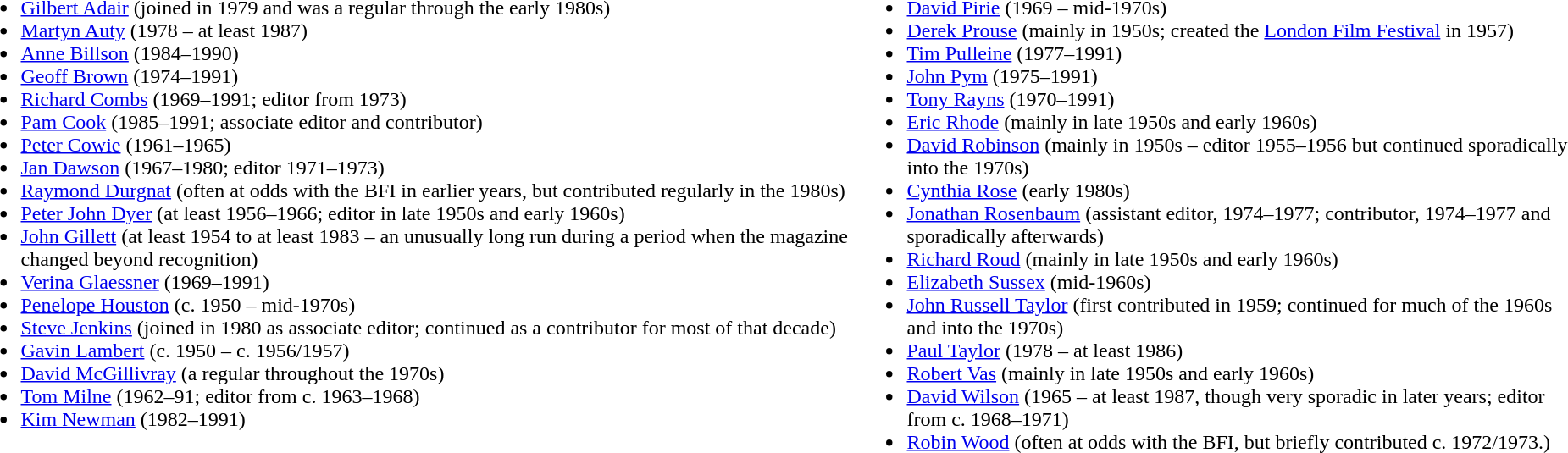<table>
<tr>
<td valign="top"><br><ul><li><a href='#'>Gilbert Adair</a> (joined in 1979 and was a regular through the early 1980s)</li><li><a href='#'>Martyn Auty</a> (1978 – at least 1987)</li><li><a href='#'>Anne Billson</a> (1984–1990)</li><li><a href='#'>Geoff Brown</a> (1974–1991)</li><li><a href='#'>Richard Combs</a> (1969–1991; editor from 1973)</li><li><a href='#'>Pam Cook</a> (1985–1991; associate editor and contributor)</li><li><a href='#'>Peter Cowie</a> (1961–1965)</li><li><a href='#'>Jan Dawson</a> (1967–1980; editor 1971–1973)</li><li><a href='#'>Raymond Durgnat</a> (often at odds with the BFI in earlier years, but contributed regularly in the 1980s)</li><li><a href='#'>Peter John Dyer</a> (at least 1956–1966; editor in late 1950s and early 1960s)</li><li><a href='#'>John Gillett</a> (at least 1954 to at least 1983 – an unusually long run during a period when the magazine changed beyond recognition)</li><li><a href='#'>Verina Glaessner</a> (1969–1991)</li><li><a href='#'>Penelope Houston</a> (c. 1950 – mid-1970s)</li><li><a href='#'>Steve Jenkins</a> (joined in 1980 as associate editor; continued as a contributor for most of that decade)</li><li><a href='#'>Gavin Lambert</a> (c. 1950 – c. 1956/1957)</li><li><a href='#'>David McGillivray</a> (a regular throughout the 1970s)</li><li><a href='#'>Tom Milne</a> (1962–91; editor from c. 1963–1968)</li><li><a href='#'>Kim Newman</a> (1982–1991)</li></ul></td>
<td valign="top"><br><ul><li><a href='#'>David Pirie</a> (1969 – mid-1970s)</li><li><a href='#'>Derek Prouse</a> (mainly in 1950s; created the <a href='#'>London Film Festival</a> in 1957)</li><li><a href='#'>Tim Pulleine</a> (1977–1991)</li><li><a href='#'>John Pym</a> (1975–1991)</li><li><a href='#'>Tony Rayns</a> (1970–1991)</li><li><a href='#'>Eric Rhode</a> (mainly in late 1950s and early 1960s)</li><li><a href='#'>David Robinson</a> (mainly in 1950s – editor 1955–1956  but continued sporadically into the 1970s)</li><li><a href='#'>Cynthia Rose</a> (early 1980s)</li><li><a href='#'>Jonathan Rosenbaum</a> (assistant editor, 1974–1977; contributor, 1974–1977 and sporadically afterwards)</li><li><a href='#'>Richard Roud</a> (mainly in late 1950s and early 1960s)</li><li><a href='#'>Elizabeth Sussex</a> (mid-1960s)</li><li><a href='#'>John Russell Taylor</a> (first contributed in 1959; continued for much of the 1960s and into the 1970s)</li><li><a href='#'>Paul Taylor</a> (1978 – at least 1986)</li><li><a href='#'>Robert Vas</a> (mainly in late 1950s and early 1960s)</li><li><a href='#'>David Wilson</a> (1965 – at least 1987, though very sporadic in later years; editor from c. 1968–1971)</li><li><a href='#'>Robin Wood</a> (often at odds with the BFI, but briefly contributed c. 1972/1973.)</li></ul></td>
</tr>
</table>
